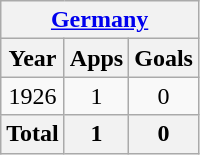<table class="wikitable" style="text-align:center">
<tr>
<th colspan=3><a href='#'>Germany</a></th>
</tr>
<tr>
<th>Year</th>
<th>Apps</th>
<th>Goals</th>
</tr>
<tr>
<td>1926</td>
<td>1</td>
<td>0</td>
</tr>
<tr>
<th>Total</th>
<th>1</th>
<th>0</th>
</tr>
</table>
